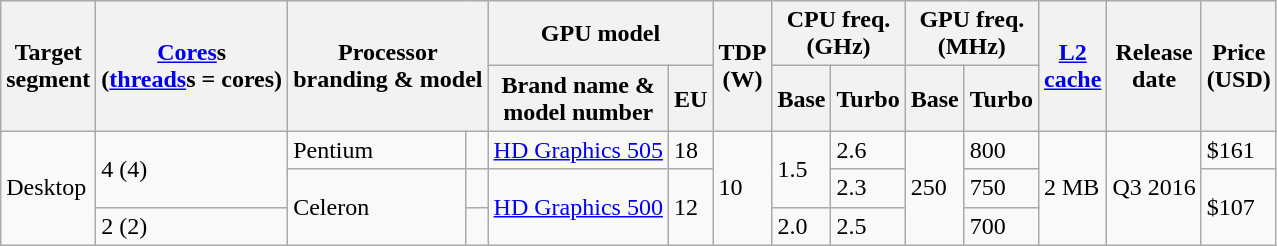<table class="wikitable">
<tr>
<th rowspan=2>Target<br>segment</th>
<th rowspan=2><a href='#'>Cores</a>s<br>(<a href='#'>threads</a>s = cores)</th>
<th colspan=2 rowspan="2">Processor<br>branding & model</th>
<th colspan="2">GPU model</th>
<th rowspan=2>TDP<br>(W)</th>
<th colspan=2>CPU freq.<br>(GHz)</th>
<th colspan=2>GPU freq.<br>(MHz)</th>
<th rowspan=2><a href='#'>L2<br>cache</a></th>
<th rowspan=2>Release<br>date</th>
<th rowspan=2>Price<br>(USD)</th>
</tr>
<tr>
<th>Brand name &<br>model number</th>
<th>EU</th>
<th>Base</th>
<th>Turbo</th>
<th>Base</th>
<th>Turbo</th>
</tr>
<tr>
<td rowspan="3">Desktop</td>
<td rowspan="2">4 (4)</td>
<td rowspan="1">Pentium</td>
<td></td>
<td rowspan="1"><a href='#'>HD Graphics 505</a></td>
<td rowspan="1">18</td>
<td rowspan="3">10</td>
<td rowspan="2">1.5</td>
<td rowspan="1">2.6</td>
<td rowspan="3">250</td>
<td rowspan="1">800</td>
<td rowspan="3">2 MB</td>
<td rowspan="3">Q3 2016</td>
<td rowspan="1">$161</td>
</tr>
<tr>
<td rowspan="2">Celeron</td>
<td></td>
<td rowspan="2"><a href='#'>HD Graphics 500</a></td>
<td rowspan="2">12</td>
<td rowspan="1">2.3</td>
<td rowspan="1">750</td>
<td rowspan="2">$107</td>
</tr>
<tr>
<td rowspan="1">2 (2)</td>
<td></td>
<td>2.0</td>
<td rowspan="1">2.5</td>
<td rowspan="1">700</td>
</tr>
</table>
